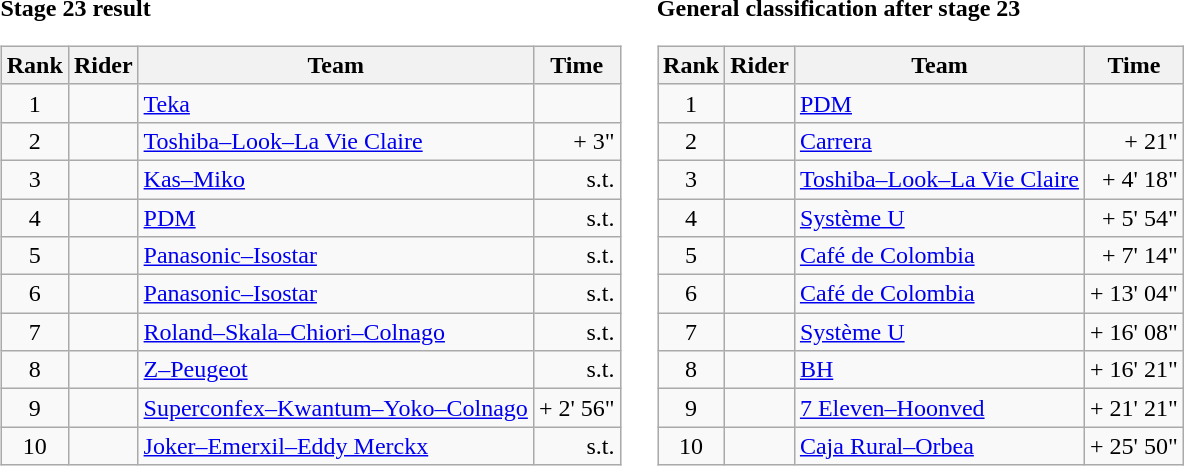<table>
<tr>
<td><strong>Stage 23 result</strong><br><table class="wikitable">
<tr>
<th scope="col">Rank</th>
<th scope="col">Rider</th>
<th scope="col">Team</th>
<th scope="col">Time</th>
</tr>
<tr>
<td style="text-align:center;">1</td>
<td></td>
<td><a href='#'>Teka</a></td>
<td style="text-align:right;"></td>
</tr>
<tr>
<td style="text-align:center;">2</td>
<td></td>
<td><a href='#'>Toshiba–Look–La Vie Claire</a></td>
<td style="text-align:right;">+ 3"</td>
</tr>
<tr>
<td style="text-align:center;">3</td>
<td></td>
<td><a href='#'>Kas–Miko</a></td>
<td style="text-align:right;">s.t.</td>
</tr>
<tr>
<td style="text-align:center;">4</td>
<td></td>
<td><a href='#'>PDM</a></td>
<td style="text-align:right;">s.t.</td>
</tr>
<tr>
<td style="text-align:center;">5</td>
<td></td>
<td><a href='#'>Panasonic–Isostar</a></td>
<td style="text-align:right;">s.t.</td>
</tr>
<tr>
<td style="text-align:center;">6</td>
<td></td>
<td><a href='#'>Panasonic–Isostar</a></td>
<td style="text-align:right;">s.t.</td>
</tr>
<tr>
<td style="text-align:center;">7</td>
<td></td>
<td><a href='#'>Roland–Skala–Chiori–Colnago</a></td>
<td style="text-align:right;">s.t.</td>
</tr>
<tr>
<td style="text-align:center;">8</td>
<td></td>
<td><a href='#'>Z–Peugeot</a></td>
<td style="text-align:right;">s.t.</td>
</tr>
<tr>
<td style="text-align:center;">9</td>
<td></td>
<td><a href='#'>Superconfex–Kwantum–Yoko–Colnago</a></td>
<td style="text-align:right;">+ 2' 56"</td>
</tr>
<tr>
<td style="text-align:center;">10</td>
<td></td>
<td><a href='#'>Joker–Emerxil–Eddy Merckx</a></td>
<td style="text-align:right;">s.t.</td>
</tr>
</table>
</td>
<td></td>
<td><strong>General classification after stage 23</strong><br><table class="wikitable">
<tr>
<th scope="col">Rank</th>
<th scope="col">Rider</th>
<th scope="col">Team</th>
<th scope="col">Time</th>
</tr>
<tr>
<td style="text-align:center;">1</td>
<td> </td>
<td><a href='#'>PDM</a></td>
<td style="text-align:right;"></td>
</tr>
<tr>
<td style="text-align:center;">2</td>
<td></td>
<td><a href='#'>Carrera</a></td>
<td style="text-align:right;">+ 21"</td>
</tr>
<tr>
<td style="text-align:center;">3</td>
<td></td>
<td><a href='#'>Toshiba–Look–La Vie Claire</a></td>
<td style="text-align:right;">+ 4' 18"</td>
</tr>
<tr>
<td style="text-align:center;">4</td>
<td></td>
<td><a href='#'>Système U</a></td>
<td style="text-align:right;">+ 5' 54"</td>
</tr>
<tr>
<td style="text-align:center;">5</td>
<td></td>
<td><a href='#'>Café de Colombia</a></td>
<td style="text-align:right;">+ 7' 14"</td>
</tr>
<tr>
<td style="text-align:center;">6</td>
<td></td>
<td><a href='#'>Café de Colombia</a></td>
<td style="text-align:right;">+ 13' 04"</td>
</tr>
<tr>
<td style="text-align:center;">7</td>
<td></td>
<td><a href='#'>Système U</a></td>
<td style="text-align:right;">+ 16' 08"</td>
</tr>
<tr>
<td style="text-align:center;">8</td>
<td></td>
<td><a href='#'>BH</a></td>
<td style="text-align:right;">+ 16' 21"</td>
</tr>
<tr>
<td style="text-align:center;">9</td>
<td></td>
<td><a href='#'>7 Eleven–Hoonved</a></td>
<td style="text-align:right;">+ 21' 21"</td>
</tr>
<tr>
<td style="text-align:center;">10</td>
<td></td>
<td><a href='#'>Caja Rural–Orbea</a></td>
<td style="text-align:right;">+ 25' 50"</td>
</tr>
</table>
</td>
</tr>
</table>
